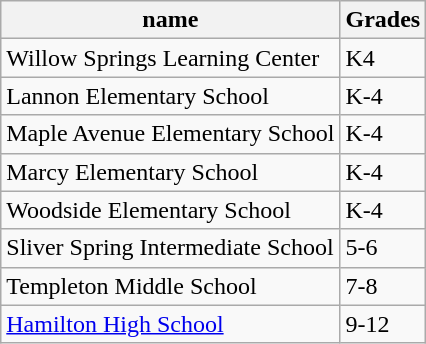<table class='wikitable'>
<tr>
<th>name</th>
<th>Grades</th>
</tr>
<tr>
<td align=left>Willow Springs Learning Center</td>
<td align=left>K4</td>
</tr>
<tr>
<td align=left>Lannon Elementary School</td>
<td align=left>K-4</td>
</tr>
<tr>
<td align=left>Maple Avenue Elementary School</td>
<td align=left>K-4</td>
</tr>
<tr>
<td align=left>Marcy Elementary School</td>
<td align=left>K-4</td>
</tr>
<tr>
<td align=left>Woodside Elementary School</td>
<td align=left>K-4</td>
</tr>
<tr>
<td align=left>Sliver Spring Intermediate School</td>
<td align=left>5-6</td>
</tr>
<tr>
<td align=left>Templeton Middle School</td>
<td align=left>7-8</td>
</tr>
<tr>
<td align=left><a href='#'>Hamilton High School</a></td>
<td align=left>9-12</td>
</tr>
</table>
